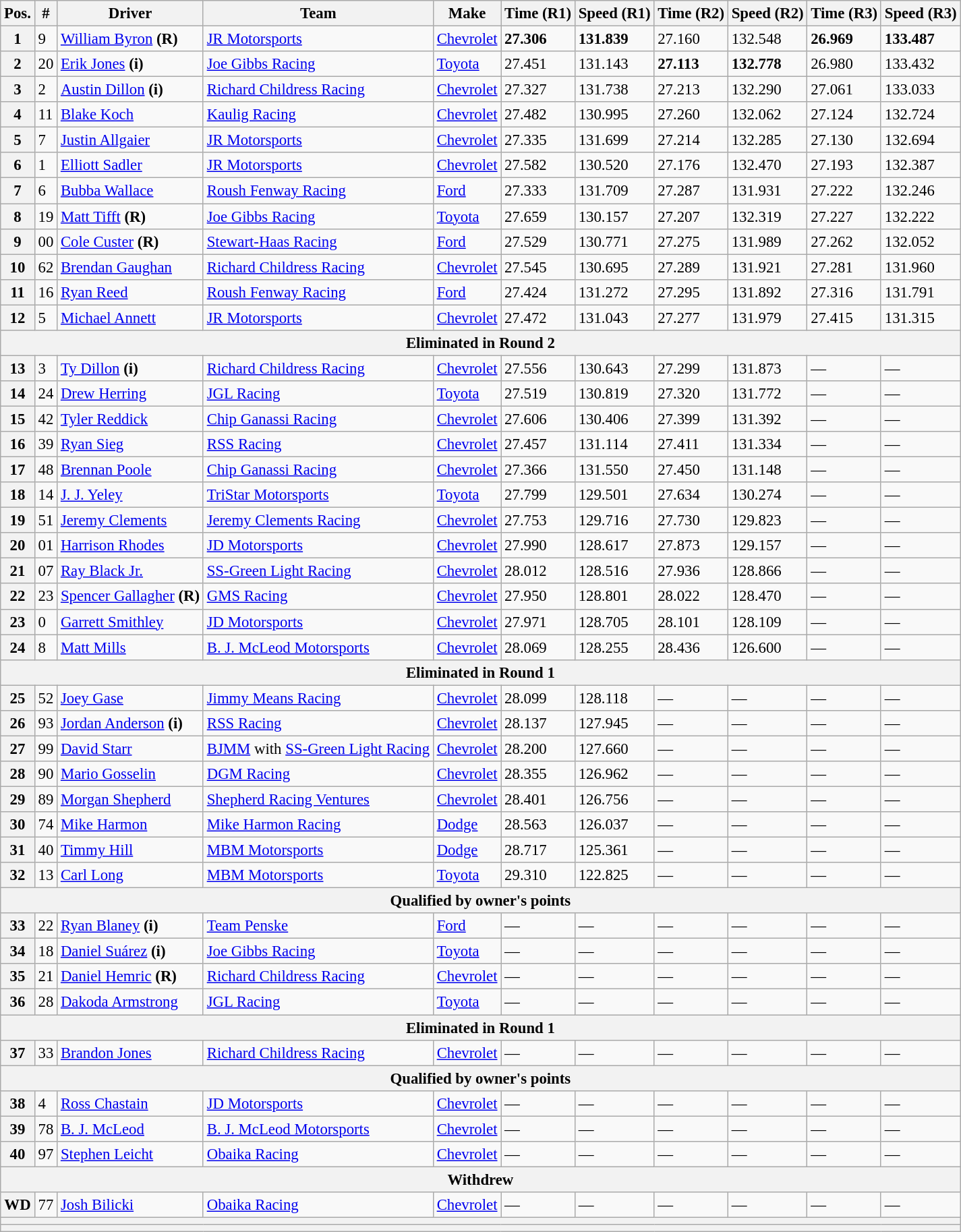<table class="wikitable" style="font-size:95%">
<tr>
<th>Pos.</th>
<th>#</th>
<th>Driver</th>
<th>Team</th>
<th>Make</th>
<th>Time (R1)</th>
<th>Speed (R1)</th>
<th>Time (R2)</th>
<th>Speed (R2)</th>
<th>Time (R3)</th>
<th>Speed (R3)</th>
</tr>
<tr>
<th>1</th>
<td>9</td>
<td><a href='#'>William Byron</a> <strong>(R)</strong></td>
<td><a href='#'>JR Motorsports</a></td>
<td><a href='#'>Chevrolet</a></td>
<td><strong>27.306</strong></td>
<td><strong>131.839</strong></td>
<td>27.160</td>
<td>132.548</td>
<td><strong>26.969</strong></td>
<td><strong>133.487</strong></td>
</tr>
<tr>
<th>2</th>
<td>20</td>
<td><a href='#'>Erik Jones</a> <strong>(i)</strong></td>
<td><a href='#'>Joe Gibbs Racing</a></td>
<td><a href='#'>Toyota</a></td>
<td>27.451</td>
<td>131.143</td>
<td><strong>27.113</strong></td>
<td><strong>132.778</strong></td>
<td>26.980</td>
<td>133.432</td>
</tr>
<tr>
<th>3</th>
<td>2</td>
<td><a href='#'>Austin Dillon</a> <strong>(i)</strong></td>
<td><a href='#'>Richard Childress Racing</a></td>
<td><a href='#'>Chevrolet</a></td>
<td>27.327</td>
<td>131.738</td>
<td>27.213</td>
<td>132.290</td>
<td>27.061</td>
<td>133.033</td>
</tr>
<tr>
<th>4</th>
<td>11</td>
<td><a href='#'>Blake Koch</a></td>
<td><a href='#'>Kaulig Racing</a></td>
<td><a href='#'>Chevrolet</a></td>
<td>27.482</td>
<td>130.995</td>
<td>27.260</td>
<td>132.062</td>
<td>27.124</td>
<td>132.724</td>
</tr>
<tr>
<th>5</th>
<td>7</td>
<td><a href='#'>Justin Allgaier</a></td>
<td><a href='#'>JR Motorsports</a></td>
<td><a href='#'>Chevrolet</a></td>
<td>27.335</td>
<td>131.699</td>
<td>27.214</td>
<td>132.285</td>
<td>27.130</td>
<td>132.694</td>
</tr>
<tr>
<th>6</th>
<td>1</td>
<td><a href='#'>Elliott Sadler</a></td>
<td><a href='#'>JR Motorsports</a></td>
<td><a href='#'>Chevrolet</a></td>
<td>27.582</td>
<td>130.520</td>
<td>27.176</td>
<td>132.470</td>
<td>27.193</td>
<td>132.387</td>
</tr>
<tr>
<th>7</th>
<td>6</td>
<td><a href='#'>Bubba Wallace</a></td>
<td><a href='#'>Roush Fenway Racing</a></td>
<td><a href='#'>Ford</a></td>
<td>27.333</td>
<td>131.709</td>
<td>27.287</td>
<td>131.931</td>
<td>27.222</td>
<td>132.246</td>
</tr>
<tr>
<th>8</th>
<td>19</td>
<td><a href='#'>Matt Tifft</a> <strong>(R)</strong></td>
<td><a href='#'>Joe Gibbs Racing</a></td>
<td><a href='#'>Toyota</a></td>
<td>27.659</td>
<td>130.157</td>
<td>27.207</td>
<td>132.319</td>
<td>27.227</td>
<td>132.222</td>
</tr>
<tr>
<th>9</th>
<td>00</td>
<td><a href='#'>Cole Custer</a> <strong>(R)</strong></td>
<td><a href='#'>Stewart-Haas Racing</a></td>
<td><a href='#'>Ford</a></td>
<td>27.529</td>
<td>130.771</td>
<td>27.275</td>
<td>131.989</td>
<td>27.262</td>
<td>132.052</td>
</tr>
<tr>
<th>10</th>
<td>62</td>
<td><a href='#'>Brendan Gaughan</a></td>
<td><a href='#'>Richard Childress Racing</a></td>
<td><a href='#'>Chevrolet</a></td>
<td>27.545</td>
<td>130.695</td>
<td>27.289</td>
<td>131.921</td>
<td>27.281</td>
<td>131.960</td>
</tr>
<tr>
<th>11</th>
<td>16</td>
<td><a href='#'>Ryan Reed</a></td>
<td><a href='#'>Roush Fenway Racing</a></td>
<td><a href='#'>Ford</a></td>
<td>27.424</td>
<td>131.272</td>
<td>27.295</td>
<td>131.892</td>
<td>27.316</td>
<td>131.791</td>
</tr>
<tr>
<th>12</th>
<td>5</td>
<td><a href='#'>Michael Annett</a></td>
<td><a href='#'>JR Motorsports</a></td>
<td><a href='#'>Chevrolet</a></td>
<td>27.472</td>
<td>131.043</td>
<td>27.277</td>
<td>131.979</td>
<td>27.415</td>
<td>131.315</td>
</tr>
<tr>
<th colspan="11">Eliminated in Round 2</th>
</tr>
<tr>
<th>13</th>
<td>3</td>
<td><a href='#'>Ty Dillon</a> <strong>(i)</strong></td>
<td><a href='#'>Richard Childress Racing</a></td>
<td><a href='#'>Chevrolet</a></td>
<td>27.556</td>
<td>130.643</td>
<td>27.299</td>
<td>131.873</td>
<td>—</td>
<td>—</td>
</tr>
<tr>
<th>14</th>
<td>24</td>
<td><a href='#'>Drew Herring</a></td>
<td><a href='#'>JGL Racing</a></td>
<td><a href='#'>Toyota</a></td>
<td>27.519</td>
<td>130.819</td>
<td>27.320</td>
<td>131.772</td>
<td>—</td>
<td>—</td>
</tr>
<tr>
<th>15</th>
<td>42</td>
<td><a href='#'>Tyler Reddick</a></td>
<td><a href='#'>Chip Ganassi Racing</a></td>
<td><a href='#'>Chevrolet</a></td>
<td>27.606</td>
<td>130.406</td>
<td>27.399</td>
<td>131.392</td>
<td>—</td>
<td>—</td>
</tr>
<tr>
<th>16</th>
<td>39</td>
<td><a href='#'>Ryan Sieg</a></td>
<td><a href='#'>RSS Racing</a></td>
<td><a href='#'>Chevrolet</a></td>
<td>27.457</td>
<td>131.114</td>
<td>27.411</td>
<td>131.334</td>
<td>—</td>
<td>—</td>
</tr>
<tr>
<th>17</th>
<td>48</td>
<td><a href='#'>Brennan Poole</a></td>
<td><a href='#'>Chip Ganassi Racing</a></td>
<td><a href='#'>Chevrolet</a></td>
<td>27.366</td>
<td>131.550</td>
<td>27.450</td>
<td>131.148</td>
<td>—</td>
<td>—</td>
</tr>
<tr>
<th>18</th>
<td>14</td>
<td><a href='#'>J. J. Yeley</a></td>
<td><a href='#'>TriStar Motorsports</a></td>
<td><a href='#'>Toyota</a></td>
<td>27.799</td>
<td>129.501</td>
<td>27.634</td>
<td>130.274</td>
<td>—</td>
<td>—</td>
</tr>
<tr>
<th>19</th>
<td>51</td>
<td><a href='#'>Jeremy Clements</a></td>
<td><a href='#'>Jeremy Clements Racing</a></td>
<td><a href='#'>Chevrolet</a></td>
<td>27.753</td>
<td>129.716</td>
<td>27.730</td>
<td>129.823</td>
<td>—</td>
<td>—</td>
</tr>
<tr>
<th>20</th>
<td>01</td>
<td><a href='#'>Harrison Rhodes</a></td>
<td><a href='#'>JD Motorsports</a></td>
<td><a href='#'>Chevrolet</a></td>
<td>27.990</td>
<td>128.617</td>
<td>27.873</td>
<td>129.157</td>
<td>—</td>
<td>—</td>
</tr>
<tr>
<th>21</th>
<td>07</td>
<td><a href='#'>Ray Black Jr.</a></td>
<td><a href='#'>SS-Green Light Racing</a></td>
<td><a href='#'>Chevrolet</a></td>
<td>28.012</td>
<td>128.516</td>
<td>27.936</td>
<td>128.866</td>
<td>—</td>
<td>—</td>
</tr>
<tr>
<th>22</th>
<td>23</td>
<td><a href='#'>Spencer Gallagher</a> <strong>(R)</strong></td>
<td><a href='#'>GMS Racing</a></td>
<td><a href='#'>Chevrolet</a></td>
<td>27.950</td>
<td>128.801</td>
<td>28.022</td>
<td>128.470</td>
<td>—</td>
<td>—</td>
</tr>
<tr>
<th>23</th>
<td>0</td>
<td><a href='#'>Garrett Smithley</a></td>
<td><a href='#'>JD Motorsports</a></td>
<td><a href='#'>Chevrolet</a></td>
<td>27.971</td>
<td>128.705</td>
<td>28.101</td>
<td>128.109</td>
<td>—</td>
<td>—</td>
</tr>
<tr>
<th>24</th>
<td>8</td>
<td><a href='#'>Matt Mills</a></td>
<td><a href='#'>B. J. McLeod Motorsports</a></td>
<td><a href='#'>Chevrolet</a></td>
<td>28.069</td>
<td>128.255</td>
<td>28.436</td>
<td>126.600</td>
<td>—</td>
<td>—</td>
</tr>
<tr>
<th colspan="11">Eliminated in Round 1</th>
</tr>
<tr>
<th>25</th>
<td>52</td>
<td><a href='#'>Joey Gase</a></td>
<td><a href='#'>Jimmy Means Racing</a></td>
<td><a href='#'>Chevrolet</a></td>
<td>28.099</td>
<td>128.118</td>
<td>—</td>
<td>—</td>
<td>—</td>
<td>—</td>
</tr>
<tr>
<th>26</th>
<td>93</td>
<td><a href='#'>Jordan Anderson</a> <strong>(i)</strong></td>
<td><a href='#'>RSS Racing</a></td>
<td><a href='#'>Chevrolet</a></td>
<td>28.137</td>
<td>127.945</td>
<td>—</td>
<td>—</td>
<td>—</td>
<td>—</td>
</tr>
<tr>
<th>27</th>
<td>99</td>
<td><a href='#'>David Starr</a></td>
<td><a href='#'>BJMM</a> with <a href='#'>SS-Green Light Racing</a></td>
<td><a href='#'>Chevrolet</a></td>
<td>28.200</td>
<td>127.660</td>
<td>—</td>
<td>—</td>
<td>—</td>
<td>—</td>
</tr>
<tr>
<th>28</th>
<td>90</td>
<td><a href='#'>Mario Gosselin</a></td>
<td><a href='#'>DGM Racing</a></td>
<td><a href='#'>Chevrolet</a></td>
<td>28.355</td>
<td>126.962</td>
<td>—</td>
<td>—</td>
<td>—</td>
<td>—</td>
</tr>
<tr>
<th>29</th>
<td>89</td>
<td><a href='#'>Morgan Shepherd</a></td>
<td><a href='#'>Shepherd Racing Ventures</a></td>
<td><a href='#'>Chevrolet</a></td>
<td>28.401</td>
<td>126.756</td>
<td>—</td>
<td>—</td>
<td>—</td>
<td>—</td>
</tr>
<tr>
<th>30</th>
<td>74</td>
<td><a href='#'>Mike Harmon</a></td>
<td><a href='#'>Mike Harmon Racing</a></td>
<td><a href='#'>Dodge</a></td>
<td>28.563</td>
<td>126.037</td>
<td>—</td>
<td>—</td>
<td>—</td>
<td>—</td>
</tr>
<tr>
<th>31</th>
<td>40</td>
<td><a href='#'>Timmy Hill</a></td>
<td><a href='#'>MBM Motorsports</a></td>
<td><a href='#'>Dodge</a></td>
<td>28.717</td>
<td>125.361</td>
<td>—</td>
<td>—</td>
<td>—</td>
<td>—</td>
</tr>
<tr>
<th>32</th>
<td>13</td>
<td><a href='#'>Carl Long</a></td>
<td><a href='#'>MBM Motorsports</a></td>
<td><a href='#'>Toyota</a></td>
<td>29.310</td>
<td>122.825</td>
<td>—</td>
<td>—</td>
<td>—</td>
<td>—</td>
</tr>
<tr>
<th colspan="11">Qualified by owner's points</th>
</tr>
<tr>
<th>33</th>
<td>22</td>
<td><a href='#'>Ryan Blaney</a> <strong>(i)</strong></td>
<td><a href='#'>Team Penske</a></td>
<td><a href='#'>Ford</a></td>
<td>—</td>
<td>—</td>
<td>—</td>
<td>—</td>
<td>—</td>
<td>—</td>
</tr>
<tr>
<th>34</th>
<td>18</td>
<td><a href='#'>Daniel Suárez</a> <strong>(i)</strong></td>
<td><a href='#'>Joe Gibbs Racing</a></td>
<td><a href='#'>Toyota</a></td>
<td>—</td>
<td>—</td>
<td>—</td>
<td>—</td>
<td>—</td>
<td>—</td>
</tr>
<tr>
<th>35</th>
<td>21</td>
<td><a href='#'>Daniel Hemric</a> <strong>(R)</strong></td>
<td><a href='#'>Richard Childress Racing</a></td>
<td><a href='#'>Chevrolet</a></td>
<td>—</td>
<td>—</td>
<td>—</td>
<td>—</td>
<td>—</td>
<td>—</td>
</tr>
<tr>
<th>36</th>
<td>28</td>
<td><a href='#'>Dakoda Armstrong</a></td>
<td><a href='#'>JGL Racing</a></td>
<td><a href='#'>Toyota</a></td>
<td>—</td>
<td>—</td>
<td>—</td>
<td>—</td>
<td>—</td>
<td>—</td>
</tr>
<tr>
<th colspan="11">Eliminated in Round 1</th>
</tr>
<tr>
<th>37</th>
<td>33</td>
<td><a href='#'>Brandon Jones</a></td>
<td><a href='#'>Richard Childress Racing</a></td>
<td><a href='#'>Chevrolet</a></td>
<td>—</td>
<td>—</td>
<td>—</td>
<td>—</td>
<td>—</td>
<td>—</td>
</tr>
<tr>
<th colspan="11">Qualified by owner's points</th>
</tr>
<tr>
<th>38</th>
<td>4</td>
<td><a href='#'>Ross Chastain</a></td>
<td><a href='#'>JD Motorsports</a></td>
<td><a href='#'>Chevrolet</a></td>
<td>—</td>
<td>—</td>
<td>—</td>
<td>—</td>
<td>—</td>
<td>—</td>
</tr>
<tr>
<th>39</th>
<td>78</td>
<td><a href='#'>B. J. McLeod</a></td>
<td><a href='#'>B. J. McLeod Motorsports</a></td>
<td><a href='#'>Chevrolet</a></td>
<td>—</td>
<td>—</td>
<td>—</td>
<td>—</td>
<td>—</td>
<td>—</td>
</tr>
<tr>
<th>40</th>
<td>97</td>
<td><a href='#'>Stephen Leicht</a></td>
<td><a href='#'>Obaika Racing</a></td>
<td><a href='#'>Chevrolet</a></td>
<td>—</td>
<td>—</td>
<td>—</td>
<td>—</td>
<td>—</td>
<td>—</td>
</tr>
<tr>
<th colspan="11">Withdrew</th>
</tr>
<tr>
<th>WD</th>
<td>77</td>
<td><a href='#'>Josh Bilicki</a></td>
<td><a href='#'>Obaika Racing</a></td>
<td><a href='#'>Chevrolet</a></td>
<td>—</td>
<td>—</td>
<td>—</td>
<td>—</td>
<td>—</td>
<td>—</td>
</tr>
<tr>
<th colspan="11"></th>
</tr>
<tr>
<th colspan="11"></th>
</tr>
</table>
